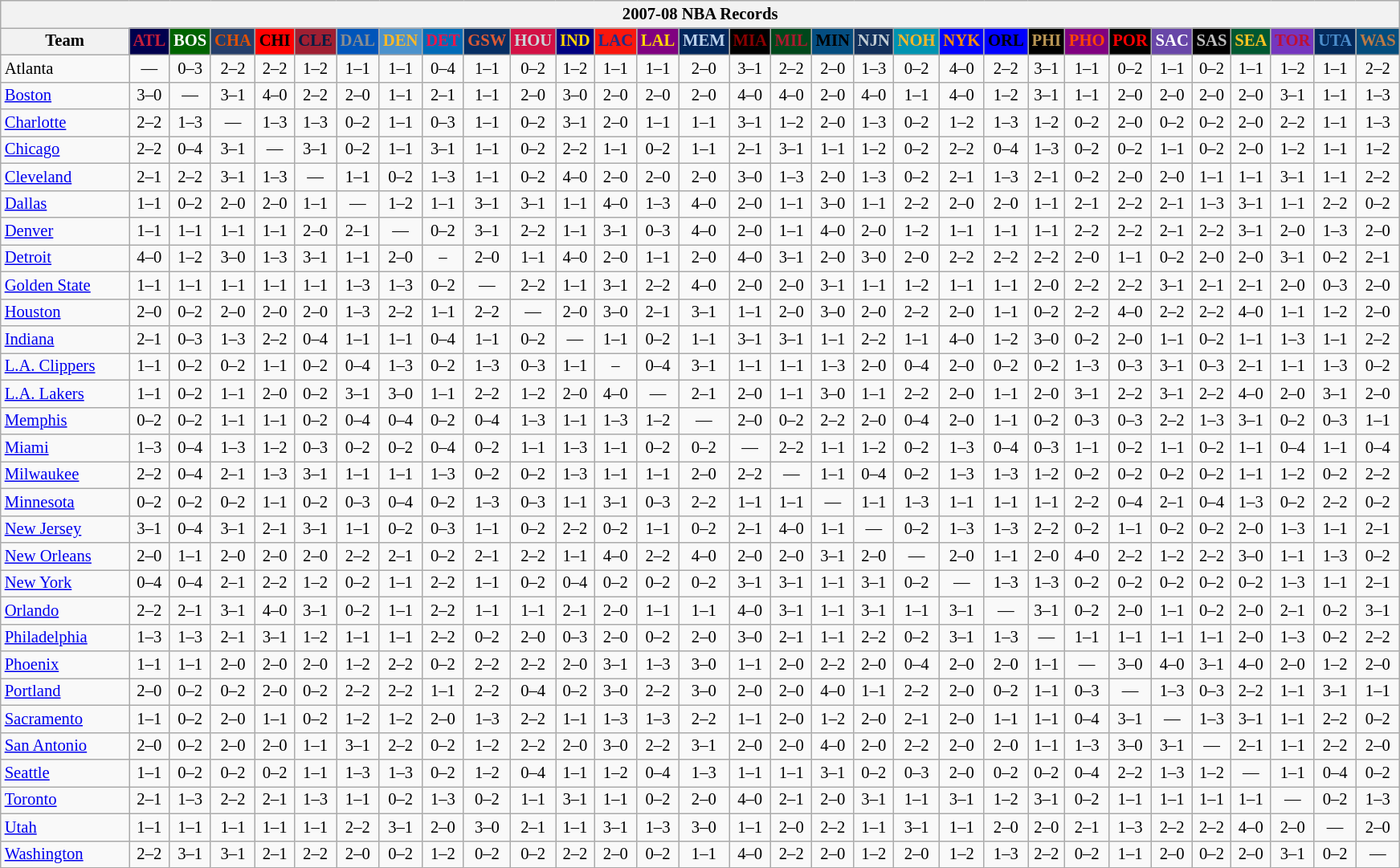<table class="wikitable" style="font-size:86%; text-align:center;">
<tr>
<th colspan=31>2007-08 NBA Records</th>
</tr>
<tr>
<th width=100>Team</th>
<th style="background:#00004d;color:#C41E3a;width=35">ATL</th>
<th style="background:#006400;color:#FFFFFF;width=35">BOS</th>
<th style="background:#253E6A;color:#DF5106;width=35">CHA</th>
<th style="background:#FF0000;color:#000000;width=35">CHI</th>
<th style="background:#9F1F32;color:#001D43;width=35">CLE</th>
<th style="background:#0055BA;color:#898D8F;width=35">DAL</th>
<th style="background:#4C92CC;color:#FDB827;width=35">DEN</th>
<th style="background:#006BB7;color:#ED164B;width=35">DET</th>
<th style="background:#072E63;color:#DC5A34;width=35">GSW</th>
<th style="background:#D31145;color:#CBD4D8;width=35">HOU</th>
<th style="background:#000080;color:#FFD700;width=35">IND</th>
<th style="background:#F9160D;color:#1A2E8B;width=35">LAC</th>
<th style="background:#800080;color:#FFD700;width=35">LAL</th>
<th style="background:#00265B;color:#BAD1EB;width=35">MEM</th>
<th style="background:#000000;color:#8B0000;width=35">MIA</th>
<th style="background:#00471B;color:#AC1A2F;width=35">MIL</th>
<th style="background:#044D80;color:#000000;width=35">MIN</th>
<th style="background:#12305B;color:#C4CED4;width=35">NJN</th>
<th style="background:#0093B1;color:#FDB827;width=35">NOH</th>
<th style="background:#0000FF;color:#FF8C00;width=35">NYK</th>
<th style="background:#0000FF;color:#000000;width=35">ORL</th>
<th style="background:#000000;color:#BB9754;width=35">PHI</th>
<th style="background:#800080;color:#FF4500;width=35">PHO</th>
<th style="background:#000000;color:#FF0000;width=35">POR</th>
<th style="background:#6846A8;color:#FFFFFF;width=35">SAC</th>
<th style="background:#000000;color:#C0C0C0;width=35">SAS</th>
<th style="background:#005831;color:#FFC322;width=35">SEA</th>
<th style="background:#7436BF;color:#BE0F34;width=35">TOR</th>
<th style="background:#042A5C;color:#4C8ECC;width=35">UTA</th>
<th style="background:#044D7D;color:#BC7A44;width=35">WAS</th>
</tr>
<tr>
<td style="text-align:left;">Atlanta</td>
<td>—</td>
<td>0–3</td>
<td>2–2</td>
<td>2–2</td>
<td>1–2</td>
<td>1–1</td>
<td>1–1</td>
<td>0–4</td>
<td>1–1</td>
<td>0–2</td>
<td>1–2</td>
<td>1–1</td>
<td>1–1</td>
<td>2–0</td>
<td>3–1</td>
<td>2–2</td>
<td>2–0</td>
<td>1–3</td>
<td>0–2</td>
<td>4–0</td>
<td>2–2</td>
<td>3–1</td>
<td>1–1</td>
<td>0–2</td>
<td>1–1</td>
<td>0–2</td>
<td>1–1</td>
<td>1–2</td>
<td>1–1</td>
<td>2–2</td>
</tr>
<tr>
<td style="text-align:left;"><a href='#'>Boston</a></td>
<td>3–0</td>
<td>—</td>
<td>3–1</td>
<td>4–0</td>
<td>2–2</td>
<td>2–0</td>
<td>1–1</td>
<td>2–1</td>
<td>1–1</td>
<td>2–0</td>
<td>3–0</td>
<td>2–0</td>
<td>2–0</td>
<td>2–0</td>
<td>4–0</td>
<td>4–0</td>
<td>2–0</td>
<td>4–0</td>
<td>1–1</td>
<td>4–0</td>
<td>1–2</td>
<td>3–1</td>
<td>1–1</td>
<td>2–0</td>
<td>2–0</td>
<td>2–0</td>
<td>2–0</td>
<td>3–1</td>
<td>1–1</td>
<td>1–3</td>
</tr>
<tr>
<td style="text-align:left;"><a href='#'>Charlotte</a></td>
<td>2–2</td>
<td>1–3</td>
<td>—</td>
<td>1–3</td>
<td>1–3</td>
<td>0–2</td>
<td>1–1</td>
<td>0–3</td>
<td>1–1</td>
<td>0–2</td>
<td>3–1</td>
<td>2–0</td>
<td>1–1</td>
<td>1–1</td>
<td>3–1</td>
<td>1–2</td>
<td>2–0</td>
<td>1–3</td>
<td>0–2</td>
<td>1–2</td>
<td>1–3</td>
<td>1–2</td>
<td>0–2</td>
<td>2–0</td>
<td>0–2</td>
<td>0–2</td>
<td>2–0</td>
<td>2–2</td>
<td>1–1</td>
<td>1–3</td>
</tr>
<tr>
<td style="text-align:left;"><a href='#'>Chicago</a></td>
<td>2–2</td>
<td>0–4</td>
<td>3–1</td>
<td>—</td>
<td>3–1</td>
<td>0–2</td>
<td>1–1</td>
<td>3–1</td>
<td>1–1</td>
<td>0–2</td>
<td>2–2</td>
<td>1–1</td>
<td>0–2</td>
<td>1–1</td>
<td>2–1</td>
<td>3–1</td>
<td>1–1</td>
<td>1–2</td>
<td>0–2</td>
<td>2–2</td>
<td>0–4</td>
<td>1–3</td>
<td>0–2</td>
<td>0–2</td>
<td>1–1</td>
<td>0–2</td>
<td>2–0</td>
<td>1–2</td>
<td>1–1</td>
<td>1–2</td>
</tr>
<tr>
<td style="text-align:left;"><a href='#'>Cleveland</a></td>
<td>2–1</td>
<td>2–2</td>
<td>3–1</td>
<td>1–3</td>
<td>—</td>
<td>1–1</td>
<td>0–2</td>
<td>1–3</td>
<td>1–1</td>
<td>0–2</td>
<td>4–0</td>
<td>2–0</td>
<td>2–0</td>
<td>2–0</td>
<td>3–0</td>
<td>1–3</td>
<td>2–0</td>
<td>1–3</td>
<td>0–2</td>
<td>2–1</td>
<td>1–3</td>
<td>2–1</td>
<td>0–2</td>
<td>2–0</td>
<td>2–0</td>
<td>1–1</td>
<td>1–1</td>
<td>3–1</td>
<td>1–1</td>
<td>2–2</td>
</tr>
<tr>
<td style="text-align:left;"><a href='#'>Dallas</a></td>
<td>1–1</td>
<td>0–2</td>
<td>2–0</td>
<td>2–0</td>
<td>1–1</td>
<td>—</td>
<td>1–2</td>
<td>1–1</td>
<td>3–1</td>
<td>3–1</td>
<td>1–1</td>
<td>4–0</td>
<td>1–3</td>
<td>4–0</td>
<td>2–0</td>
<td>1–1</td>
<td>3–0</td>
<td>1–1</td>
<td>2–2</td>
<td>2–0</td>
<td>2–0</td>
<td>1–1</td>
<td>2–1</td>
<td>2–2</td>
<td>2–1</td>
<td>1–3</td>
<td>3–1</td>
<td>1–1</td>
<td>2–2</td>
<td>0–2</td>
</tr>
<tr>
<td style="text-align:left;"><a href='#'>Denver</a></td>
<td>1–1</td>
<td>1–1</td>
<td>1–1</td>
<td>1–1</td>
<td>2–0</td>
<td>2–1</td>
<td>—</td>
<td>0–2</td>
<td>3–1</td>
<td>2–2</td>
<td>1–1</td>
<td>3–1</td>
<td>0–3</td>
<td>4–0</td>
<td>2–0</td>
<td>1–1</td>
<td>4–0</td>
<td>2–0</td>
<td>1–2</td>
<td>1–1</td>
<td>1–1</td>
<td>1–1</td>
<td>2–2</td>
<td>2–2</td>
<td>2–1</td>
<td>2–2</td>
<td>3–1</td>
<td>2–0</td>
<td>1–3</td>
<td>2–0</td>
</tr>
<tr>
<td style="text-align:left;"><a href='#'>Detroit</a></td>
<td>4–0</td>
<td>1–2</td>
<td>3–0</td>
<td>1–3</td>
<td>3–1</td>
<td>1–1</td>
<td>2–0</td>
<td>–</td>
<td>2–0</td>
<td>1–1</td>
<td>4–0</td>
<td>2–0</td>
<td>1–1</td>
<td>2–0</td>
<td>4–0</td>
<td>3–1</td>
<td>2–0</td>
<td>3–0</td>
<td>2–0</td>
<td>2–2</td>
<td>2–2</td>
<td>2–2</td>
<td>2–0</td>
<td>1–1</td>
<td>0–2</td>
<td>2–0</td>
<td>2–0</td>
<td>3–1</td>
<td>0–2</td>
<td>2–1</td>
</tr>
<tr>
<td style="text-align:left;"><a href='#'>Golden State</a></td>
<td>1–1</td>
<td>1–1</td>
<td>1–1</td>
<td>1–1</td>
<td>1–1</td>
<td>1–3</td>
<td>1–3</td>
<td>0–2</td>
<td>—</td>
<td>2–2</td>
<td>1–1</td>
<td>3–1</td>
<td>2–2</td>
<td>4–0</td>
<td>2–0</td>
<td>2–0</td>
<td>3–1</td>
<td>1–1</td>
<td>1–2</td>
<td>1–1</td>
<td>1–1</td>
<td>2–0</td>
<td>2–2</td>
<td>2–2</td>
<td>3–1</td>
<td>2–1</td>
<td>2–1</td>
<td>2–0</td>
<td>0–3</td>
<td>2–0</td>
</tr>
<tr>
<td style="text-align:left;"><a href='#'>Houston</a></td>
<td>2–0</td>
<td>0–2</td>
<td>2–0</td>
<td>2–0</td>
<td>2–0</td>
<td>1–3</td>
<td>2–2</td>
<td>1–1</td>
<td>2–2</td>
<td>—</td>
<td>2–0</td>
<td>3–0</td>
<td>2–1</td>
<td>3–1</td>
<td>1–1</td>
<td>2–0</td>
<td>3–0</td>
<td>2–0</td>
<td>2–2</td>
<td>2–0</td>
<td>1–1</td>
<td>0–2</td>
<td>2–2</td>
<td>4–0</td>
<td>2–2</td>
<td>2–2</td>
<td>4–0</td>
<td>1–1</td>
<td>1–2</td>
<td>2–0</td>
</tr>
<tr>
<td style="text-align:left;"><a href='#'>Indiana</a></td>
<td>2–1</td>
<td>0–3</td>
<td>1–3</td>
<td>2–2</td>
<td>0–4</td>
<td>1–1</td>
<td>1–1</td>
<td>0–4</td>
<td>1–1</td>
<td>0–2</td>
<td>—</td>
<td>1–1</td>
<td>0–2</td>
<td>1–1</td>
<td>3–1</td>
<td>3–1</td>
<td>1–1</td>
<td>2–2</td>
<td>1–1</td>
<td>4–0</td>
<td>1–2</td>
<td>3–0</td>
<td>0–2</td>
<td>2–0</td>
<td>1–1</td>
<td>0–2</td>
<td>1–1</td>
<td>1–3</td>
<td>1–1</td>
<td>2–2</td>
</tr>
<tr>
<td style="text-align:left;"><a href='#'>L.A. Clippers</a></td>
<td>1–1</td>
<td>0–2</td>
<td>0–2</td>
<td>1–1</td>
<td>0–2</td>
<td>0–4</td>
<td>1–3</td>
<td>0–2</td>
<td>1–3</td>
<td>0–3</td>
<td>1–1</td>
<td>–</td>
<td>0–4</td>
<td>3–1</td>
<td>1–1</td>
<td>1–1</td>
<td>1–3</td>
<td>2–0</td>
<td>0–4</td>
<td>2–0</td>
<td>0–2</td>
<td>0–2</td>
<td>1–3</td>
<td>0–3</td>
<td>3–1</td>
<td>0–3</td>
<td>2–1</td>
<td>1–1</td>
<td>1–3</td>
<td>0–2</td>
</tr>
<tr>
<td style="text-align:left;"><a href='#'>L.A. Lakers</a></td>
<td>1–1</td>
<td>0–2</td>
<td>1–1</td>
<td>2–0</td>
<td>0–2</td>
<td>3–1</td>
<td>3–0</td>
<td>1–1</td>
<td>2–2</td>
<td>1–2</td>
<td>2–0</td>
<td>4–0</td>
<td>—</td>
<td>2–1</td>
<td>2–0</td>
<td>1–1</td>
<td>3–0</td>
<td>1–1</td>
<td>2–2</td>
<td>2–0</td>
<td>1–1</td>
<td>2–0</td>
<td>3–1</td>
<td>2–2</td>
<td>3–1</td>
<td>2–2</td>
<td>4–0</td>
<td>2–0</td>
<td>3–1</td>
<td>2–0</td>
</tr>
<tr>
<td style="text-align:left;"><a href='#'>Memphis</a></td>
<td>0–2</td>
<td>0–2</td>
<td>1–1</td>
<td>1–1</td>
<td>0–2</td>
<td>0–4</td>
<td>0–4</td>
<td>0–2</td>
<td>0–4</td>
<td>1–3</td>
<td>1–1</td>
<td>1–3</td>
<td>1–2</td>
<td>—</td>
<td>2–0</td>
<td>0–2</td>
<td>2–2</td>
<td>2–0</td>
<td>0–4</td>
<td>2–0</td>
<td>1–1</td>
<td>0–2</td>
<td>0–3</td>
<td>0–3</td>
<td>2–2</td>
<td>1–3</td>
<td>3–1</td>
<td>0–2</td>
<td>0–3</td>
<td>1–1</td>
</tr>
<tr>
<td style="text-align:left;"><a href='#'>Miami</a></td>
<td>1–3</td>
<td>0–4</td>
<td>1–3</td>
<td>1–2</td>
<td>0–3</td>
<td>0–2</td>
<td>0–2</td>
<td>0–4</td>
<td>0–2</td>
<td>1–1</td>
<td>1–3</td>
<td>1–1</td>
<td>0–2</td>
<td>0–2</td>
<td>—</td>
<td>2–2</td>
<td>1–1</td>
<td>1–2</td>
<td>0–2</td>
<td>1–3</td>
<td>0–4</td>
<td>0–3</td>
<td>1–1</td>
<td>0–2</td>
<td>1–1</td>
<td>0–2</td>
<td>1–1</td>
<td>0–4</td>
<td>1–1</td>
<td>0–4</td>
</tr>
<tr>
<td style="text-align:left;"><a href='#'>Milwaukee</a></td>
<td>2–2</td>
<td>0–4</td>
<td>2–1</td>
<td>1–3</td>
<td>3–1</td>
<td>1–1</td>
<td>1–1</td>
<td>1–3</td>
<td>0–2</td>
<td>0–2</td>
<td>1–3</td>
<td>1–1</td>
<td>1–1</td>
<td>2–0</td>
<td>2–2</td>
<td>—</td>
<td>1–1</td>
<td>0–4</td>
<td>0–2</td>
<td>1–3</td>
<td>1–3</td>
<td>1–2</td>
<td>0–2</td>
<td>0–2</td>
<td>0–2</td>
<td>0–2</td>
<td>1–1</td>
<td>1–2</td>
<td>0–2</td>
<td>2–2</td>
</tr>
<tr>
<td style="text-align:left;"><a href='#'>Minnesota</a></td>
<td>0–2</td>
<td>0–2</td>
<td>0–2</td>
<td>1–1</td>
<td>0–2</td>
<td>0–3</td>
<td>0–4</td>
<td>0–2</td>
<td>1–3</td>
<td>0–3</td>
<td>1–1</td>
<td>3–1</td>
<td>0–3</td>
<td>2–2</td>
<td>1–1</td>
<td>1–1</td>
<td>—</td>
<td>1–1</td>
<td>1–3</td>
<td>1–1</td>
<td>1–1</td>
<td>1–1</td>
<td>2–2</td>
<td>0–4</td>
<td>2–1</td>
<td>0–4</td>
<td>1–3</td>
<td>0–2</td>
<td>2–2</td>
<td>0–2</td>
</tr>
<tr>
<td style="text-align:left;"><a href='#'>New Jersey</a></td>
<td>3–1</td>
<td>0–4</td>
<td>3–1</td>
<td>2–1</td>
<td>3–1</td>
<td>1–1</td>
<td>0–2</td>
<td>0–3</td>
<td>1–1</td>
<td>0–2</td>
<td>2–2</td>
<td>0–2</td>
<td>1–1</td>
<td>0–2</td>
<td>2–1</td>
<td>4–0</td>
<td>1–1</td>
<td>—</td>
<td>0–2</td>
<td>1–3</td>
<td>1–3</td>
<td>2–2</td>
<td>0–2</td>
<td>1–1</td>
<td>0–2</td>
<td>0–2</td>
<td>2–0</td>
<td>1–3</td>
<td>1–1</td>
<td>2–1</td>
</tr>
<tr>
<td style="text-align:left;"><a href='#'>New Orleans</a></td>
<td>2–0</td>
<td>1–1</td>
<td>2–0</td>
<td>2–0</td>
<td>2–0</td>
<td>2–2</td>
<td>2–1</td>
<td>0–2</td>
<td>2–1</td>
<td>2–2</td>
<td>1–1</td>
<td>4–0</td>
<td>2–2</td>
<td>4–0</td>
<td>2–0</td>
<td>2–0</td>
<td>3–1</td>
<td>2–0</td>
<td>—</td>
<td>2–0</td>
<td>1–1</td>
<td>2–0</td>
<td>4–0</td>
<td>2–2</td>
<td>1–2</td>
<td>2–2</td>
<td>3–0</td>
<td>1–1</td>
<td>1–3</td>
<td>0–2</td>
</tr>
<tr>
<td style="text-align:left;"><a href='#'>New York</a></td>
<td>0–4</td>
<td>0–4</td>
<td>2–1</td>
<td>2–2</td>
<td>1–2</td>
<td>0–2</td>
<td>1–1</td>
<td>2–2</td>
<td>1–1</td>
<td>0–2</td>
<td>0–4</td>
<td>0–2</td>
<td>0–2</td>
<td>0–2</td>
<td>3–1</td>
<td>3–1</td>
<td>1–1</td>
<td>3–1</td>
<td>0–2</td>
<td>—</td>
<td>1–3</td>
<td>1–3</td>
<td>0–2</td>
<td>0–2</td>
<td>0–2</td>
<td>0–2</td>
<td>0–2</td>
<td>1–3</td>
<td>1–1</td>
<td>2–1</td>
</tr>
<tr>
<td style="text-align:left;"><a href='#'>Orlando</a></td>
<td>2–2</td>
<td>2–1</td>
<td>3–1</td>
<td>4–0</td>
<td>3–1</td>
<td>0–2</td>
<td>1–1</td>
<td>2–2</td>
<td>1–1</td>
<td>1–1</td>
<td>2–1</td>
<td>2–0</td>
<td>1–1</td>
<td>1–1</td>
<td>4–0</td>
<td>3–1</td>
<td>1–1</td>
<td>3–1</td>
<td>1–1</td>
<td>3–1</td>
<td>—</td>
<td>3–1</td>
<td>0–2</td>
<td>2–0</td>
<td>1–1</td>
<td>0–2</td>
<td>2–0</td>
<td>2–1</td>
<td>0–2</td>
<td>3–1</td>
</tr>
<tr>
<td style="text-align:left;"><a href='#'>Philadelphia</a></td>
<td>1–3</td>
<td>1–3</td>
<td>2–1</td>
<td>3–1</td>
<td>1–2</td>
<td>1–1</td>
<td>1–1</td>
<td>2–2</td>
<td>0–2</td>
<td>2–0</td>
<td>0–3</td>
<td>2–0</td>
<td>0–2</td>
<td>2–0</td>
<td>3–0</td>
<td>2–1</td>
<td>1–1</td>
<td>2–2</td>
<td>0–2</td>
<td>3–1</td>
<td>1–3</td>
<td>—</td>
<td>1–1</td>
<td>1–1</td>
<td>1–1</td>
<td>1–1</td>
<td>2–0</td>
<td>1–3</td>
<td>0–2</td>
<td>2–2</td>
</tr>
<tr>
<td style="text-align:left;"><a href='#'>Phoenix</a></td>
<td>1–1</td>
<td>1–1</td>
<td>2–0</td>
<td>2–0</td>
<td>2–0</td>
<td>1–2</td>
<td>2–2</td>
<td>0–2</td>
<td>2–2</td>
<td>2–2</td>
<td>2–0</td>
<td>3–1</td>
<td>1–3</td>
<td>3–0</td>
<td>1–1</td>
<td>2–0</td>
<td>2–2</td>
<td>2–0</td>
<td>0–4</td>
<td>2–0</td>
<td>2–0</td>
<td>1–1</td>
<td>—</td>
<td>3–0</td>
<td>4–0</td>
<td>3–1</td>
<td>4–0</td>
<td>2–0</td>
<td>1–2</td>
<td>2–0</td>
</tr>
<tr>
<td style="text-align:left;"><a href='#'>Portland</a></td>
<td>2–0</td>
<td>0–2</td>
<td>0–2</td>
<td>2–0</td>
<td>0–2</td>
<td>2–2</td>
<td>2–2</td>
<td>1–1</td>
<td>2–2</td>
<td>0–4</td>
<td>0–2</td>
<td>3–0</td>
<td>2–2</td>
<td>3–0</td>
<td>2–0</td>
<td>2–0</td>
<td>4–0</td>
<td>1–1</td>
<td>2–2</td>
<td>2–0</td>
<td>0–2</td>
<td>1–1</td>
<td>0–3</td>
<td>—</td>
<td>1–3</td>
<td>0–3</td>
<td>2–2</td>
<td>1–1</td>
<td>3–1</td>
<td>1–1</td>
</tr>
<tr>
<td style="text-align:left;"><a href='#'>Sacramento</a></td>
<td>1–1</td>
<td>0–2</td>
<td>2–0</td>
<td>1–1</td>
<td>0–2</td>
<td>1–2</td>
<td>1–2</td>
<td>2–0</td>
<td>1–3</td>
<td>2–2</td>
<td>1–1</td>
<td>1–3</td>
<td>1–3</td>
<td>2–2</td>
<td>1–1</td>
<td>2–0</td>
<td>1–2</td>
<td>2–0</td>
<td>2–1</td>
<td>2–0</td>
<td>1–1</td>
<td>1–1</td>
<td>0–4</td>
<td>3–1</td>
<td>—</td>
<td>1–3</td>
<td>3–1</td>
<td>1–1</td>
<td>2–2</td>
<td>0–2</td>
</tr>
<tr>
<td style="text-align:left;"><a href='#'>San Antonio</a></td>
<td>2–0</td>
<td>0–2</td>
<td>2–0</td>
<td>2–0</td>
<td>1–1</td>
<td>3–1</td>
<td>2–2</td>
<td>0–2</td>
<td>1–2</td>
<td>2–2</td>
<td>2–0</td>
<td>3–0</td>
<td>2–2</td>
<td>3–1</td>
<td>2–0</td>
<td>2–0</td>
<td>4–0</td>
<td>2–0</td>
<td>2–2</td>
<td>2–0</td>
<td>2–0</td>
<td>1–1</td>
<td>1–3</td>
<td>3–0</td>
<td>3–1</td>
<td>—</td>
<td>2–1</td>
<td>1–1</td>
<td>2–2</td>
<td>2–0</td>
</tr>
<tr>
<td style="text-align:left;"><a href='#'>Seattle</a></td>
<td>1–1</td>
<td>0–2</td>
<td>0–2</td>
<td>0–2</td>
<td>1–1</td>
<td>1–3</td>
<td>1–3</td>
<td>0–2</td>
<td>1–2</td>
<td>0–4</td>
<td>1–1</td>
<td>1–2</td>
<td>0–4</td>
<td>1–3</td>
<td>1–1</td>
<td>1–1</td>
<td>3–1</td>
<td>0–2</td>
<td>0–3</td>
<td>2–0</td>
<td>0–2</td>
<td>0–2</td>
<td>0–4</td>
<td>2–2</td>
<td>1–3</td>
<td>1–2</td>
<td>—</td>
<td>1–1</td>
<td>0–4</td>
<td>0–2</td>
</tr>
<tr>
<td style="text-align:left;"><a href='#'>Toronto</a></td>
<td>2–1</td>
<td>1–3</td>
<td>2–2</td>
<td>2–1</td>
<td>1–3</td>
<td>1–1</td>
<td>0–2</td>
<td>1–3</td>
<td>0–2</td>
<td>1–1</td>
<td>3–1</td>
<td>1–1</td>
<td>0–2</td>
<td>2–0</td>
<td>4–0</td>
<td>2–1</td>
<td>2–0</td>
<td>3–1</td>
<td>1–1</td>
<td>3–1</td>
<td>1–2</td>
<td>3–1</td>
<td>0–2</td>
<td>1–1</td>
<td>1–1</td>
<td>1–1</td>
<td>1–1</td>
<td>—</td>
<td>0–2</td>
<td>1–3</td>
</tr>
<tr>
<td style="text-align:left;"><a href='#'>Utah</a></td>
<td>1–1</td>
<td>1–1</td>
<td>1–1</td>
<td>1–1</td>
<td>1–1</td>
<td>2–2</td>
<td>3–1</td>
<td>2–0</td>
<td>3–0</td>
<td>2–1</td>
<td>1–1</td>
<td>3–1</td>
<td>1–3</td>
<td>3–0</td>
<td>1–1</td>
<td>2–0</td>
<td>2–2</td>
<td>1–1</td>
<td>3–1</td>
<td>1–1</td>
<td>2–0</td>
<td>2–0</td>
<td>2–1</td>
<td>1–3</td>
<td>2–2</td>
<td>2–2</td>
<td>4–0</td>
<td>2–0</td>
<td>—</td>
<td>2–0</td>
</tr>
<tr>
<td style="text-align:left;"><a href='#'>Washington</a></td>
<td>2–2</td>
<td>3–1</td>
<td>3–1</td>
<td>2–1</td>
<td>2–2</td>
<td>2–0</td>
<td>0–2</td>
<td>1–2</td>
<td>0–2</td>
<td>0–2</td>
<td>2–2</td>
<td>2–0</td>
<td>0–2</td>
<td>1–1</td>
<td>4–0</td>
<td>2–2</td>
<td>2–0</td>
<td>1–2</td>
<td>2–0</td>
<td>1–2</td>
<td>1–3</td>
<td>2–2</td>
<td>0–2</td>
<td>1–1</td>
<td>2–0</td>
<td>0–2</td>
<td>2–0</td>
<td>3–1</td>
<td>0–2</td>
<td>—</td>
</tr>
</table>
